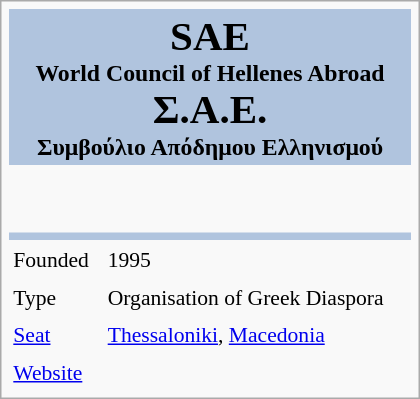<table class="infobox" cellpadding="3" style="float: right; width: 280px; font-size: 90%; background-color: lightlightgrey; margin-left: 1em;">
<tr>
<th colspan="2" class="SAE" style="font-size: 110%; background-color: lightsteelblue;" style="text-align:center;"><big><big><big><strong>SAE</strong></big></big></big><br>World Council of Hellenes Abroad<br><big><big><big><strong>Σ.Α.Ε.</strong></big></big></big><br>Συμβούλιο Απόδημου Ελληνισμού</th>
</tr>
<tr>
<td colspan="2"><br><table style="text-align: center; margin: 0 auto;">
<tr>
<td style="border: 0; vertical-align: middle;"><span></span></td>
</tr>
</table>
</td>
</tr>
<tr>
<td colspan="2" style="border-bottom: 5px solid lightsteelblue; font-size: 1%;"> </td>
</tr>
<tr>
<td>Founded</td>
<td>1995</td>
</tr>
<tr>
<td>Type</td>
<td>Organisation of Greek Diaspora</td>
</tr>
<tr>
<td><a href='#'>Seat</a></td>
<td><a href='#'>Thessaloniki</a>, <a href='#'>Macedonia</a></td>
</tr>
<tr>
<td><a href='#'>Website</a></td>
<td></td>
</tr>
</table>
